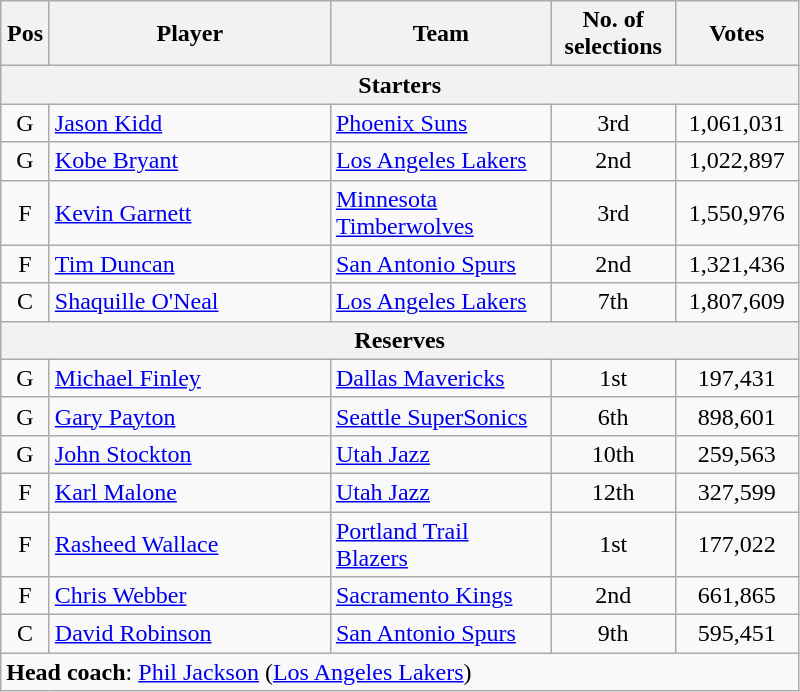<table class="wikitable" style="text-align:center">
<tr>
<th scope="col" width="25px">Pos</th>
<th scope="col" width="180px">Player</th>
<th scope="col" width="140px">Team</th>
<th scope="col" width="75px">No. of selections</th>
<th scope="col" width="75px">Votes</th>
</tr>
<tr>
<th scope="col" colspan="5">Starters</th>
</tr>
<tr>
<td>G</td>
<td style="text-align:left"><a href='#'>Jason Kidd</a></td>
<td style="text-align:left"><a href='#'>Phoenix Suns</a></td>
<td>3rd</td>
<td>1,061,031</td>
</tr>
<tr>
<td>G</td>
<td style="text-align:left"><a href='#'>Kobe Bryant</a></td>
<td style="text-align:left"><a href='#'>Los Angeles Lakers</a></td>
<td>2nd</td>
<td>1,022,897</td>
</tr>
<tr>
<td>F</td>
<td style="text-align:left"><a href='#'>Kevin Garnett</a></td>
<td style="text-align:left"><a href='#'>Minnesota Timberwolves</a></td>
<td>3rd</td>
<td>1,550,976</td>
</tr>
<tr>
<td>F</td>
<td style="text-align:left"><a href='#'>Tim Duncan</a></td>
<td style="text-align:left"><a href='#'>San Antonio Spurs</a></td>
<td>2nd</td>
<td>1,321,436</td>
</tr>
<tr>
<td>C</td>
<td style="text-align:left"><a href='#'>Shaquille O'Neal</a></td>
<td style="text-align:left"><a href='#'>Los Angeles Lakers</a></td>
<td>7th</td>
<td>1,807,609</td>
</tr>
<tr>
<th scope="col" colspan="5">Reserves</th>
</tr>
<tr>
<td>G</td>
<td style="text-align:left"><a href='#'>Michael Finley</a></td>
<td style="text-align:left"><a href='#'>Dallas Mavericks</a></td>
<td>1st</td>
<td>197,431</td>
</tr>
<tr>
<td>G</td>
<td style="text-align:left"><a href='#'>Gary Payton</a></td>
<td style="text-align:left"><a href='#'>Seattle SuperSonics</a></td>
<td>6th</td>
<td>898,601</td>
</tr>
<tr>
<td>G</td>
<td style="text-align:left"><a href='#'>John Stockton</a></td>
<td style="text-align:left"><a href='#'>Utah Jazz</a></td>
<td>10th</td>
<td>259,563</td>
</tr>
<tr>
<td>F</td>
<td style="text-align:left"><a href='#'>Karl Malone</a></td>
<td style="text-align:left"><a href='#'>Utah Jazz</a></td>
<td>12th</td>
<td>327,599</td>
</tr>
<tr>
<td>F</td>
<td style="text-align:left"><a href='#'>Rasheed Wallace</a></td>
<td style="text-align:left"><a href='#'>Portland Trail Blazers</a></td>
<td>1st</td>
<td>177,022</td>
</tr>
<tr>
<td>F</td>
<td style="text-align:left"><a href='#'>Chris Webber</a></td>
<td style="text-align:left"><a href='#'>Sacramento Kings</a></td>
<td>2nd</td>
<td>661,865</td>
</tr>
<tr>
<td>C</td>
<td style="text-align:left"><a href='#'>David Robinson</a></td>
<td style="text-align:left"><a href='#'>San Antonio Spurs</a></td>
<td>9th</td>
<td>595,451</td>
</tr>
<tr>
<td style="text-align:left" colspan="5"><strong>Head coach</strong>: <a href='#'>Phil Jackson</a> (<a href='#'>Los Angeles Lakers</a>)</td>
</tr>
</table>
